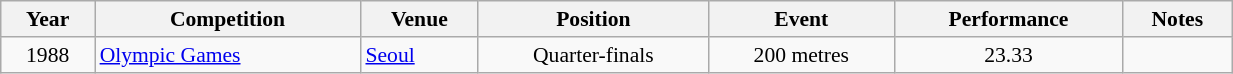<table class="wikitable" width=65% style="font-size:90%; text-align:center;">
<tr>
<th>Year</th>
<th>Competition</th>
<th>Venue</th>
<th>Position</th>
<th>Event</th>
<th>Performance</th>
<th>Notes</th>
</tr>
<tr>
<td>1988</td>
<td align=left><a href='#'>Olympic Games</a></td>
<td align=left> <a href='#'>Seoul</a></td>
<td>Quarter-finals</td>
<td>200 metres</td>
<td>23.33</td>
<td></td>
</tr>
</table>
